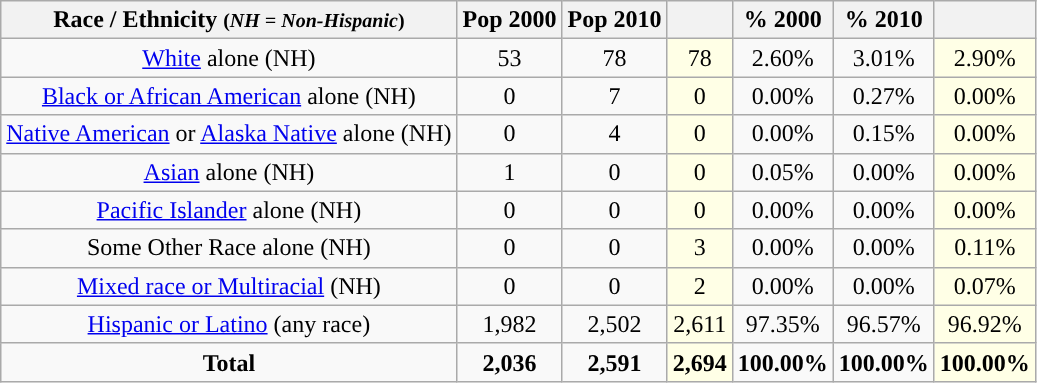<table class="wikitable" style="text-align:center;">
<tr>
<th>Race / Ethnicity <small>(<em>NH = Non-Hispanic</em>)</small></th>
<th>Pop 2000</th>
<th>Pop 2010</th>
<th></th>
<th>% 2000</th>
<th>% 2010</th>
<th></th>
</tr>
<tr>
<td><a href='#'>White</a> alone (NH)</td>
<td>53</td>
<td>78</td>
<td style='background: #ffffe6;'>78</td>
<td>2.60%</td>
<td>3.01%</td>
<td style='background: #ffffe6;'>2.90%</td>
</tr>
<tr>
<td><a href='#'>Black or African American</a> alone (NH)</td>
<td>0</td>
<td>7</td>
<td style='background: #ffffe6;'>0</td>
<td>0.00%</td>
<td>0.27%</td>
<td style='background: #ffffe6;'>0.00%</td>
</tr>
<tr>
<td><a href='#'>Native American</a> or <a href='#'>Alaska Native</a> alone (NH)</td>
<td>0</td>
<td>4</td>
<td style='background: #ffffe6;'>0</td>
<td>0.00%</td>
<td>0.15%</td>
<td style='background: #ffffe6;'>0.00%</td>
</tr>
<tr>
<td><a href='#'>Asian</a> alone (NH)</td>
<td>1</td>
<td>0</td>
<td style='background: #ffffe6;'>0</td>
<td>0.05%</td>
<td>0.00%</td>
<td style='background: #ffffe6;'>0.00%</td>
</tr>
<tr>
<td><a href='#'>Pacific Islander</a> alone (NH)</td>
<td>0</td>
<td>0</td>
<td style='background: #ffffe6;'>0</td>
<td>0.00%</td>
<td>0.00%</td>
<td style='background: #ffffe6;'>0.00%</td>
</tr>
<tr>
<td>Some Other Race alone (NH)</td>
<td>0</td>
<td>0</td>
<td style='background: #ffffe6;'>3</td>
<td>0.00%</td>
<td>0.00%</td>
<td style='background: #ffffe6;'>0.11%</td>
</tr>
<tr>
<td><a href='#'>Mixed race or Multiracial</a> (NH)</td>
<td>0</td>
<td>0</td>
<td style='background: #ffffe6;'>2</td>
<td>0.00%</td>
<td>0.00%</td>
<td style='background: #ffffe6;'>0.07%</td>
</tr>
<tr>
<td><a href='#'>Hispanic or Latino</a> (any race)</td>
<td>1,982</td>
<td>2,502</td>
<td style='background: #ffffe6;'>2,611</td>
<td>97.35%</td>
<td>96.57%</td>
<td style='background: #ffffe6;'>96.92%</td>
</tr>
<tr>
<td><strong>Total</strong></td>
<td><strong>2,036</strong></td>
<td><strong>2,591</strong></td>
<td style='background: #ffffe6;'><strong>2,694</strong></td>
<td><strong>100.00%</strong></td>
<td><strong>100.00%</strong></td>
<td style='background: #ffffe6;'><strong>100.00%</strong></td>
</tr>
</table>
